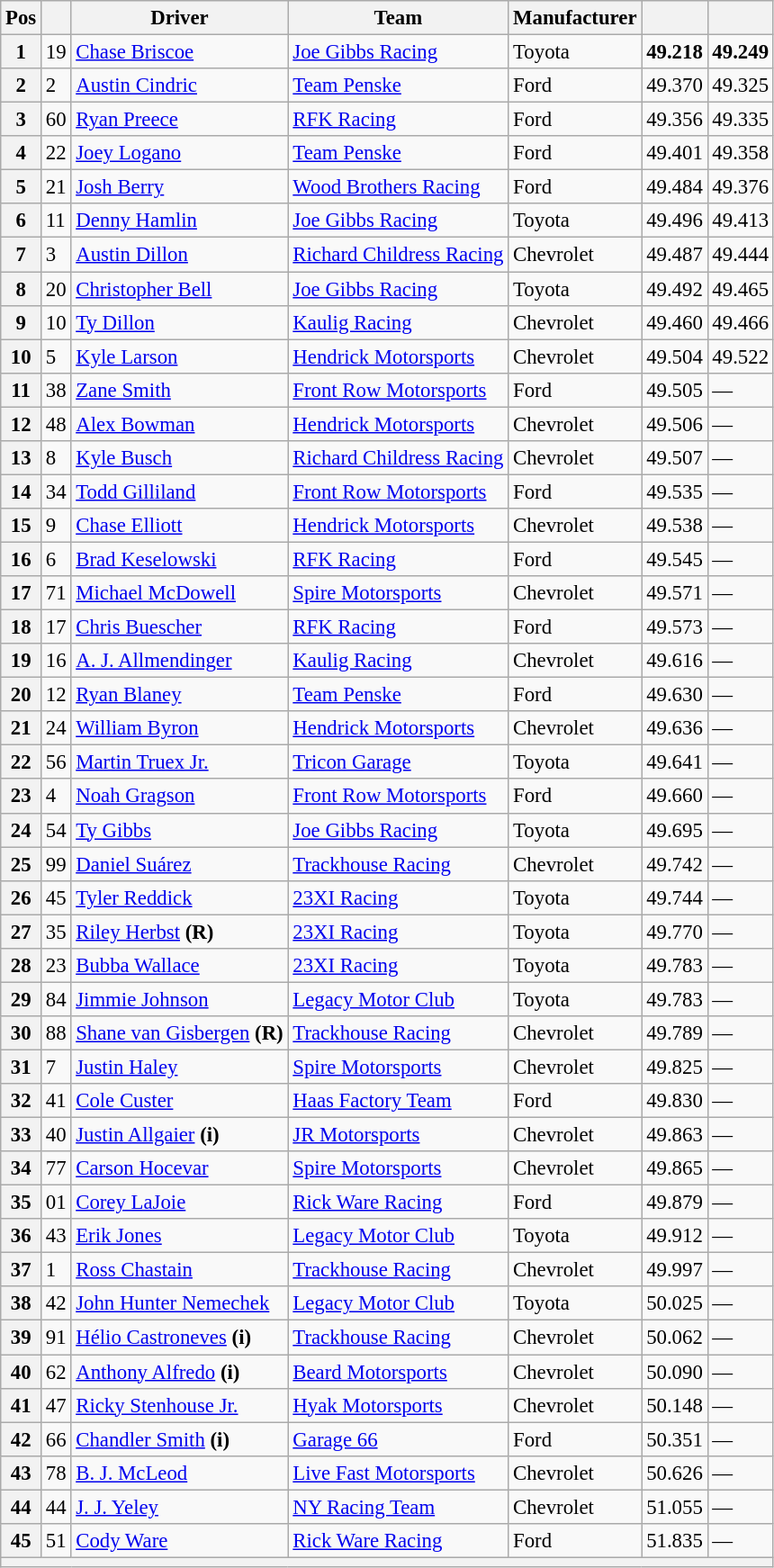<table class="wikitable" style="font-size:95%">
<tr>
<th>Pos</th>
<th></th>
<th>Driver</th>
<th>Team</th>
<th>Manufacturer</th>
<th></th>
<th></th>
</tr>
<tr>
<th>1</th>
<td>19</td>
<td><a href='#'>Chase Briscoe</a></td>
<td><a href='#'>Joe Gibbs Racing</a></td>
<td>Toyota</td>
<td><strong>49.218</strong></td>
<td><strong>49.249</strong></td>
</tr>
<tr>
<th>2</th>
<td>2</td>
<td><a href='#'>Austin Cindric</a></td>
<td><a href='#'>Team Penske</a></td>
<td>Ford</td>
<td>49.370</td>
<td>49.325</td>
</tr>
<tr>
<th>3</th>
<td>60</td>
<td><a href='#'>Ryan Preece</a></td>
<td><a href='#'>RFK Racing</a></td>
<td>Ford</td>
<td>49.356</td>
<td>49.335</td>
</tr>
<tr>
<th>4</th>
<td>22</td>
<td><a href='#'>Joey Logano</a></td>
<td><a href='#'>Team Penske</a></td>
<td>Ford</td>
<td>49.401</td>
<td>49.358</td>
</tr>
<tr>
<th>5</th>
<td>21</td>
<td><a href='#'>Josh Berry</a></td>
<td><a href='#'>Wood Brothers Racing</a></td>
<td>Ford</td>
<td>49.484</td>
<td>49.376</td>
</tr>
<tr>
<th>6</th>
<td>11</td>
<td><a href='#'>Denny Hamlin</a></td>
<td><a href='#'>Joe Gibbs Racing</a></td>
<td>Toyota</td>
<td>49.496</td>
<td>49.413</td>
</tr>
<tr>
<th>7</th>
<td>3</td>
<td><a href='#'>Austin Dillon</a></td>
<td><a href='#'>Richard Childress Racing</a></td>
<td>Chevrolet</td>
<td>49.487</td>
<td>49.444</td>
</tr>
<tr>
<th>8</th>
<td>20</td>
<td><a href='#'>Christopher Bell</a></td>
<td><a href='#'>Joe Gibbs Racing</a></td>
<td>Toyota</td>
<td>49.492</td>
<td>49.465</td>
</tr>
<tr>
<th>9</th>
<td>10</td>
<td><a href='#'>Ty Dillon</a></td>
<td><a href='#'>Kaulig Racing</a></td>
<td>Chevrolet</td>
<td>49.460</td>
<td>49.466</td>
</tr>
<tr>
<th>10</th>
<td>5</td>
<td><a href='#'>Kyle Larson</a></td>
<td><a href='#'>Hendrick Motorsports</a></td>
<td>Chevrolet</td>
<td>49.504</td>
<td>49.522</td>
</tr>
<tr>
<th>11</th>
<td>38</td>
<td><a href='#'>Zane Smith</a></td>
<td><a href='#'>Front Row Motorsports</a></td>
<td>Ford</td>
<td>49.505</td>
<td>—</td>
</tr>
<tr>
<th>12</th>
<td>48</td>
<td><a href='#'>Alex Bowman</a></td>
<td><a href='#'>Hendrick Motorsports</a></td>
<td>Chevrolet</td>
<td>49.506</td>
<td>—</td>
</tr>
<tr>
<th>13</th>
<td>8</td>
<td><a href='#'>Kyle Busch</a></td>
<td><a href='#'>Richard Childress Racing</a></td>
<td>Chevrolet</td>
<td>49.507</td>
<td>—</td>
</tr>
<tr>
<th>14</th>
<td>34</td>
<td><a href='#'>Todd Gilliland</a></td>
<td><a href='#'>Front Row Motorsports</a></td>
<td>Ford</td>
<td>49.535</td>
<td>—</td>
</tr>
<tr>
<th>15</th>
<td>9</td>
<td><a href='#'>Chase Elliott</a></td>
<td><a href='#'>Hendrick Motorsports</a></td>
<td>Chevrolet</td>
<td>49.538</td>
<td>—</td>
</tr>
<tr>
<th>16</th>
<td>6</td>
<td><a href='#'>Brad Keselowski</a></td>
<td><a href='#'>RFK Racing</a></td>
<td>Ford</td>
<td>49.545</td>
<td>—</td>
</tr>
<tr>
<th>17</th>
<td>71</td>
<td><a href='#'>Michael McDowell</a></td>
<td><a href='#'>Spire Motorsports</a></td>
<td>Chevrolet</td>
<td>49.571</td>
<td>—</td>
</tr>
<tr>
<th>18</th>
<td>17</td>
<td><a href='#'>Chris Buescher</a></td>
<td><a href='#'>RFK Racing</a></td>
<td>Ford</td>
<td>49.573</td>
<td>—</td>
</tr>
<tr>
<th>19</th>
<td>16</td>
<td><a href='#'>A. J. Allmendinger</a></td>
<td><a href='#'>Kaulig Racing</a></td>
<td>Chevrolet</td>
<td>49.616</td>
<td>—</td>
</tr>
<tr>
<th>20</th>
<td>12</td>
<td><a href='#'>Ryan Blaney</a></td>
<td><a href='#'>Team Penske</a></td>
<td>Ford</td>
<td>49.630</td>
<td>—</td>
</tr>
<tr>
<th>21</th>
<td>24</td>
<td><a href='#'>William Byron</a></td>
<td><a href='#'>Hendrick Motorsports</a></td>
<td>Chevrolet</td>
<td>49.636</td>
<td>—</td>
</tr>
<tr>
<th>22</th>
<td>56</td>
<td><a href='#'>Martin Truex Jr.</a></td>
<td><a href='#'>Tricon Garage</a></td>
<td>Toyota</td>
<td>49.641</td>
<td>—</td>
</tr>
<tr>
<th>23</th>
<td>4</td>
<td><a href='#'>Noah Gragson</a></td>
<td><a href='#'>Front Row Motorsports</a></td>
<td>Ford</td>
<td>49.660</td>
<td>—</td>
</tr>
<tr>
<th>24</th>
<td>54</td>
<td><a href='#'>Ty Gibbs</a></td>
<td><a href='#'>Joe Gibbs Racing</a></td>
<td>Toyota</td>
<td>49.695</td>
<td>—</td>
</tr>
<tr>
<th>25</th>
<td>99</td>
<td><a href='#'>Daniel Suárez</a></td>
<td><a href='#'>Trackhouse Racing</a></td>
<td>Chevrolet</td>
<td>49.742</td>
<td>—</td>
</tr>
<tr>
<th>26</th>
<td>45</td>
<td><a href='#'>Tyler Reddick</a></td>
<td><a href='#'>23XI Racing</a></td>
<td>Toyota</td>
<td>49.744</td>
<td>—</td>
</tr>
<tr>
<th>27</th>
<td>35</td>
<td><a href='#'>Riley Herbst</a> <strong>(R)</strong></td>
<td><a href='#'>23XI Racing</a></td>
<td>Toyota</td>
<td>49.770</td>
<td>—</td>
</tr>
<tr>
<th>28</th>
<td>23</td>
<td><a href='#'>Bubba Wallace</a></td>
<td><a href='#'>23XI Racing</a></td>
<td>Toyota</td>
<td>49.783</td>
<td>—</td>
</tr>
<tr>
<th>29</th>
<td>84</td>
<td><a href='#'>Jimmie Johnson</a></td>
<td><a href='#'>Legacy Motor Club</a></td>
<td>Toyota</td>
<td>49.783</td>
<td>—</td>
</tr>
<tr>
<th>30</th>
<td>88</td>
<td><a href='#'>Shane van Gisbergen</a> <strong>(R)</strong></td>
<td><a href='#'>Trackhouse Racing</a></td>
<td>Chevrolet</td>
<td>49.789</td>
<td>—</td>
</tr>
<tr>
<th>31</th>
<td>7</td>
<td><a href='#'>Justin Haley</a></td>
<td><a href='#'>Spire Motorsports</a></td>
<td>Chevrolet</td>
<td>49.825</td>
<td>—</td>
</tr>
<tr>
<th>32</th>
<td>41</td>
<td><a href='#'>Cole Custer</a></td>
<td><a href='#'>Haas Factory Team</a></td>
<td>Ford</td>
<td>49.830</td>
<td>—</td>
</tr>
<tr>
<th>33</th>
<td>40</td>
<td><a href='#'>Justin Allgaier</a> <strong>(i)</strong></td>
<td><a href='#'>JR Motorsports</a></td>
<td>Chevrolet</td>
<td>49.863</td>
<td>—</td>
</tr>
<tr>
<th>34</th>
<td>77</td>
<td><a href='#'>Carson Hocevar</a></td>
<td><a href='#'>Spire Motorsports</a></td>
<td>Chevrolet</td>
<td>49.865</td>
<td>—</td>
</tr>
<tr>
<th>35</th>
<td>01</td>
<td><a href='#'>Corey LaJoie</a></td>
<td><a href='#'>Rick Ware Racing</a></td>
<td>Ford</td>
<td>49.879</td>
<td>—</td>
</tr>
<tr>
<th>36</th>
<td>43</td>
<td><a href='#'>Erik Jones</a></td>
<td><a href='#'>Legacy Motor Club</a></td>
<td>Toyota</td>
<td>49.912</td>
<td>—</td>
</tr>
<tr>
<th>37</th>
<td>1</td>
<td><a href='#'>Ross Chastain</a></td>
<td><a href='#'>Trackhouse Racing</a></td>
<td>Chevrolet</td>
<td>49.997</td>
<td>—</td>
</tr>
<tr>
<th>38</th>
<td>42</td>
<td><a href='#'>John Hunter Nemechek</a></td>
<td><a href='#'>Legacy Motor Club</a></td>
<td>Toyota</td>
<td>50.025</td>
<td>—</td>
</tr>
<tr>
<th>39</th>
<td>91</td>
<td><a href='#'>Hélio Castroneves</a> <strong>(i)</strong></td>
<td><a href='#'>Trackhouse Racing</a></td>
<td>Chevrolet</td>
<td>50.062</td>
<td>—</td>
</tr>
<tr>
<th>40</th>
<td>62</td>
<td><a href='#'>Anthony Alfredo</a> <strong>(i)</strong></td>
<td><a href='#'>Beard Motorsports</a></td>
<td>Chevrolet</td>
<td>50.090</td>
<td>—</td>
</tr>
<tr>
<th>41</th>
<td>47</td>
<td><a href='#'>Ricky Stenhouse Jr.</a></td>
<td><a href='#'>Hyak Motorsports</a></td>
<td>Chevrolet</td>
<td>50.148</td>
<td>—</td>
</tr>
<tr>
<th>42</th>
<td>66</td>
<td><a href='#'>Chandler Smith</a> <strong>(i)</strong></td>
<td><a href='#'>Garage 66</a></td>
<td>Ford</td>
<td>50.351</td>
<td>—</td>
</tr>
<tr>
<th>43</th>
<td>78</td>
<td><a href='#'>B. J. McLeod</a></td>
<td><a href='#'>Live Fast Motorsports</a></td>
<td>Chevrolet</td>
<td>50.626</td>
<td>—</td>
</tr>
<tr>
<th>44</th>
<td>44</td>
<td><a href='#'>J. J. Yeley</a></td>
<td><a href='#'>NY Racing Team</a></td>
<td>Chevrolet</td>
<td>51.055</td>
<td>—</td>
</tr>
<tr>
<th>45</th>
<td>51</td>
<td><a href='#'>Cody Ware</a></td>
<td><a href='#'>Rick Ware Racing</a></td>
<td>Ford</td>
<td>51.835</td>
<td>—</td>
</tr>
<tr>
<th colspan="7"></th>
</tr>
</table>
